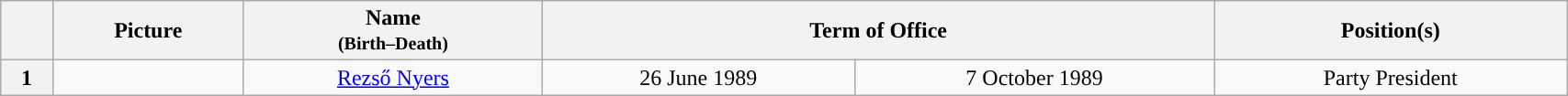<table class="wikitable" style="width:90%; text-align:center;">
<tr>
<th></th>
<th>Picture</th>
<th>Name<br><small>(Birth–Death)</small></th>
<th colspan=2>Term of Office</th>
<th>Position(s)</th>
</tr>
<tr>
<th style="background-color:">1</th>
<td></td>
<td><a href='#'>Rezső Nyers</a><br></td>
<td>26 June 1989</td>
<td>7 October 1989</td>
<td>Party President</td>
</tr>
</table>
